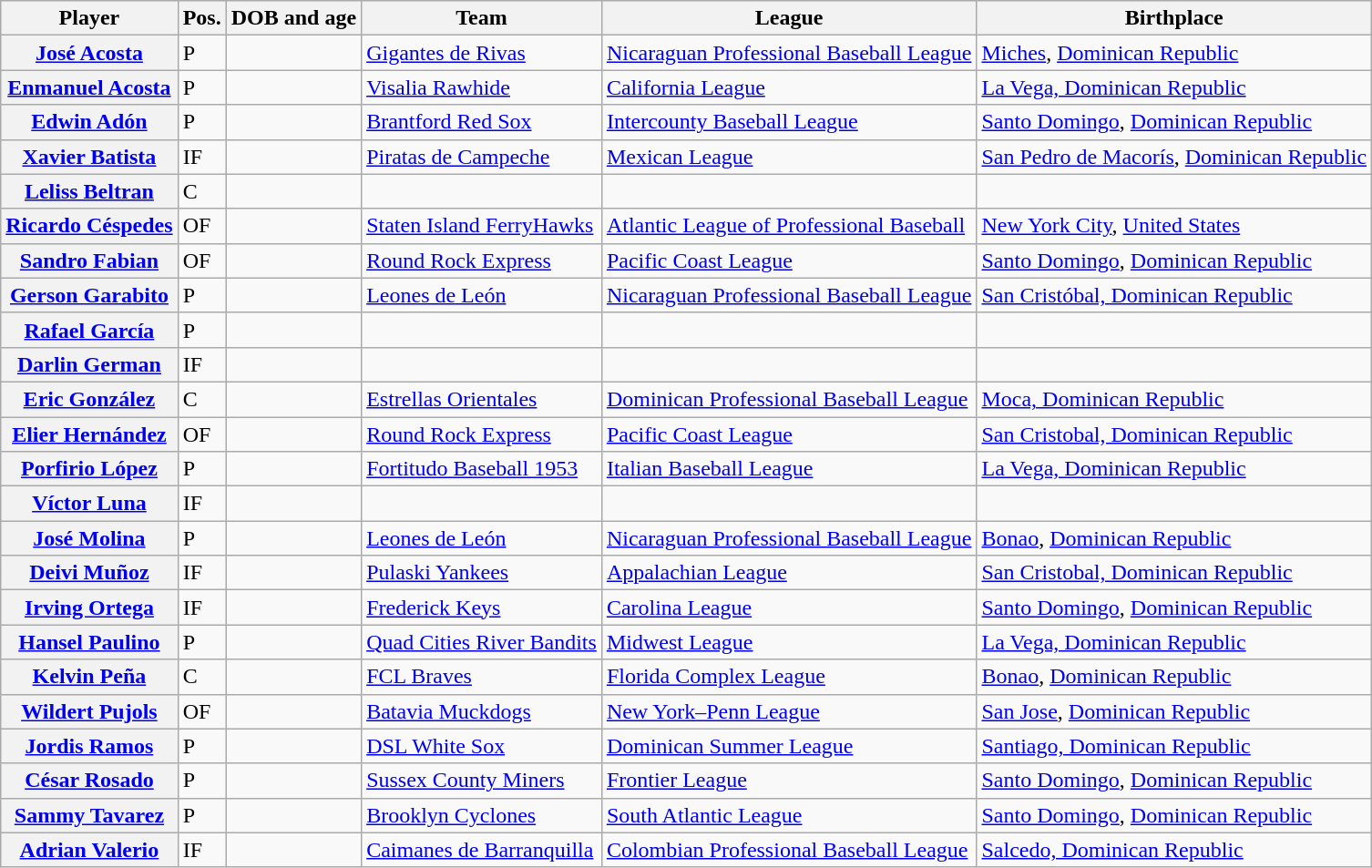<table class="wikitable sortable plainrowheaders">
<tr>
<th scope="col">Player</th>
<th scope="col">Pos.</th>
<th scope="col">DOB and age</th>
<th scope="col">Team</th>
<th scope="col">League</th>
<th scope="col">Birthplace</th>
</tr>
<tr>
<th scope="row"><a href='#'>José Acosta</a></th>
<td>P</td>
<td></td>
<td> <a href='#'>Gigantes de Rivas</a></td>
<td><a href='#'>Nicaraguan Professional Baseball League</a></td>
<td><a href='#'>Miches</a>, <a href='#'>Dominican Republic</a></td>
</tr>
<tr>
<th scope="row"><a href='#'>Enmanuel Acosta</a></th>
<td>P</td>
<td></td>
<td> <a href='#'>Visalia Rawhide</a></td>
<td><a href='#'>California League</a></td>
<td><a href='#'>La Vega, Dominican Republic</a></td>
</tr>
<tr>
<th scope="row"><a href='#'>Edwin Adón</a></th>
<td>P</td>
<td></td>
<td> <a href='#'>Brantford Red Sox</a></td>
<td><a href='#'>Intercounty Baseball League</a></td>
<td><a href='#'>Santo Domingo</a>, <a href='#'>Dominican Republic</a></td>
</tr>
<tr>
<th scope="row"><a href='#'>Xavier Batista</a></th>
<td>IF</td>
<td></td>
<td> <a href='#'>Piratas de Campeche</a></td>
<td><a href='#'>Mexican League</a></td>
<td><a href='#'>San Pedro de Macorís</a>, <a href='#'>Dominican Republic</a></td>
</tr>
<tr>
<th scope="row"><a href='#'>Leliss Beltran</a></th>
<td>C</td>
<td></td>
<td></td>
<td></td>
<td></td>
</tr>
<tr>
<th scope="row"><a href='#'>Ricardo Céspedes</a></th>
<td>OF</td>
<td></td>
<td> <a href='#'>Staten Island FerryHawks</a></td>
<td><a href='#'>Atlantic League of Professional Baseball</a></td>
<td><a href='#'>New York City</a>, <a href='#'>United States</a></td>
</tr>
<tr>
<th scope="row"><a href='#'>Sandro Fabian</a></th>
<td>OF</td>
<td></td>
<td> <a href='#'>Round Rock Express</a></td>
<td><a href='#'>Pacific Coast League</a></td>
<td><a href='#'>Santo Domingo</a>, <a href='#'>Dominican Republic</a></td>
</tr>
<tr>
<th scope="row"><a href='#'>Gerson Garabito</a></th>
<td>P</td>
<td></td>
<td> <a href='#'>Leones de León</a></td>
<td><a href='#'>Nicaraguan Professional Baseball League</a></td>
<td><a href='#'>San Cristóbal, Dominican Republic</a></td>
</tr>
<tr>
<th scope="row"><a href='#'>Rafael García</a></th>
<td>P</td>
<td></td>
<td></td>
<td></td>
<td></td>
</tr>
<tr>
<th scope="row"><a href='#'>Darlin German</a></th>
<td>IF</td>
<td></td>
<td></td>
<td></td>
<td></td>
</tr>
<tr>
<th scope="row"><a href='#'>Eric González</a></th>
<td>C</td>
<td></td>
<td> <a href='#'>Estrellas Orientales</a></td>
<td><a href='#'>Dominican Professional Baseball League</a></td>
<td><a href='#'>Moca, Dominican Republic</a></td>
</tr>
<tr>
<th scope="row"><a href='#'>Elier Hernández</a></th>
<td>OF</td>
<td></td>
<td> <a href='#'>Round Rock Express</a></td>
<td><a href='#'>Pacific Coast League</a></td>
<td><a href='#'>San Cristobal, Dominican Republic</a></td>
</tr>
<tr>
<th scope="row"><a href='#'>Porfirio López</a></th>
<td>P</td>
<td></td>
<td> <a href='#'>Fortitudo Baseball 1953</a></td>
<td><a href='#'>Italian Baseball League</a></td>
<td><a href='#'>La Vega, Dominican Republic</a></td>
</tr>
<tr>
<th scope="row"><a href='#'>Víctor Luna</a></th>
<td>IF</td>
<td></td>
<td></td>
<td></td>
<td></td>
</tr>
<tr>
<th scope="row"><a href='#'>José Molina</a></th>
<td>P</td>
<td></td>
<td> <a href='#'>Leones de León</a></td>
<td><a href='#'>Nicaraguan Professional Baseball League</a></td>
<td><a href='#'>Bonao</a>, <a href='#'>Dominican Republic</a></td>
</tr>
<tr>
<th scope="row"><a href='#'>Deivi Muñoz</a></th>
<td>IF</td>
<td></td>
<td> <a href='#'>Pulaski Yankees</a></td>
<td><a href='#'>Appalachian League</a></td>
<td><a href='#'>San Cristobal, Dominican Republic</a></td>
</tr>
<tr>
<th scope="row"><a href='#'>Irving Ortega</a></th>
<td>IF</td>
<td></td>
<td> <a href='#'>Frederick Keys</a></td>
<td><a href='#'>Carolina League</a></td>
<td><a href='#'>Santo Domingo</a>, <a href='#'>Dominican Republic</a></td>
</tr>
<tr>
<th scope="row"><a href='#'>Hansel Paulino</a></th>
<td>P</td>
<td></td>
<td> <a href='#'>Quad Cities River Bandits</a></td>
<td><a href='#'>Midwest League</a></td>
<td><a href='#'>La Vega, Dominican Republic</a></td>
</tr>
<tr>
<th scope="row"><a href='#'>Kelvin Peña</a></th>
<td>C</td>
<td></td>
<td> <a href='#'>FCL Braves</a></td>
<td><a href='#'>Florida Complex League</a></td>
<td><a href='#'>Bonao</a>, <a href='#'>Dominican Republic</a></td>
</tr>
<tr>
<th scope="row"><a href='#'>Wildert Pujols</a></th>
<td>OF</td>
<td></td>
<td> <a href='#'>Batavia Muckdogs</a></td>
<td><a href='#'>New York–Penn League</a></td>
<td><a href='#'>San Jose</a>, <a href='#'>Dominican Republic</a></td>
</tr>
<tr>
<th scope="row"><a href='#'>Jordis Ramos</a></th>
<td>P</td>
<td></td>
<td> <a href='#'>DSL White Sox</a></td>
<td><a href='#'>Dominican Summer League</a></td>
<td><a href='#'>Santiago, Dominican Republic</a></td>
</tr>
<tr>
<th scope="row"><a href='#'>César Rosado</a></th>
<td>P</td>
<td></td>
<td> <a href='#'>Sussex County Miners</a></td>
<td><a href='#'>Frontier League</a></td>
<td><a href='#'>Santo Domingo</a>, <a href='#'>Dominican Republic</a></td>
</tr>
<tr>
<th scope="row"><a href='#'>Sammy Tavarez</a></th>
<td>P</td>
<td></td>
<td> <a href='#'>Brooklyn Cyclones</a></td>
<td><a href='#'>South Atlantic League</a></td>
<td><a href='#'>Santo Domingo</a>, <a href='#'>Dominican Republic</a></td>
</tr>
<tr>
<th scope="row"><a href='#'>Adrian Valerio</a></th>
<td>IF</td>
<td></td>
<td> <a href='#'>Caimanes de Barranquilla</a></td>
<td><a href='#'>Colombian Professional Baseball League</a></td>
<td><a href='#'>Salcedo, Dominican Republic</a></td>
</tr>
</table>
